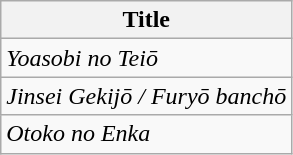<table class="wikitable">
<tr>
<th>Title</th>
</tr>
<tr>
<td><em>Yoasobi no Teiō</em></td>
</tr>
<tr>
<td><em>Jinsei Gekijō / Furyō banchō</em></td>
</tr>
<tr>
<td><em>Otoko no Enka</em></td>
</tr>
</table>
